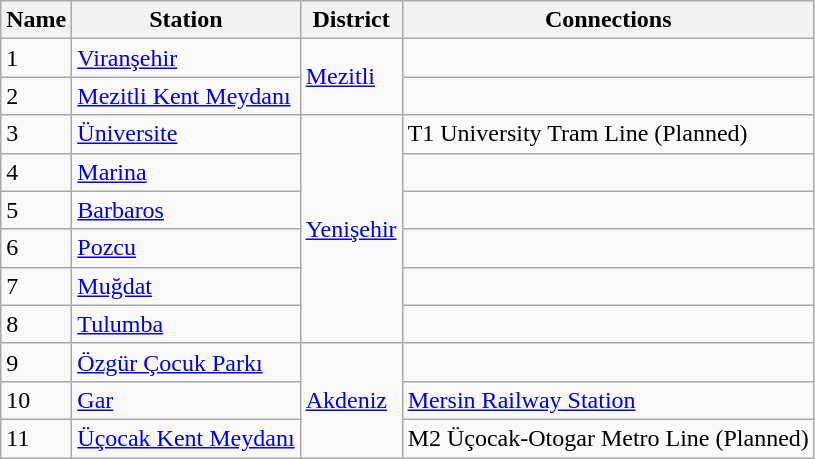<table class="wikitable">
<tr>
<th>Name</th>
<th>Station</th>
<th>District</th>
<th>Connections</th>
</tr>
<tr>
<td>1</td>
<td><a href='#'>Viranşehir</a></td>
<td rowspan="2"><a href='#'>Mezitli</a></td>
<td></td>
</tr>
<tr>
<td>2</td>
<td><a href='#'>Mezitli Kent Meydanı</a></td>
<td></td>
</tr>
<tr>
<td>3</td>
<td><a href='#'>Üniversite</a></td>
<td rowspan="6"><a href='#'>Yenişehir</a></td>
<td>T1 University Tram Line (Planned)</td>
</tr>
<tr>
<td>4</td>
<td><a href='#'>Marina</a></td>
<td></td>
</tr>
<tr>
<td>5</td>
<td><a href='#'>Barbaros</a></td>
<td></td>
</tr>
<tr>
<td>6</td>
<td><a href='#'>Pozcu</a></td>
<td></td>
</tr>
<tr>
<td>7</td>
<td><a href='#'>Muğdat</a></td>
<td></td>
</tr>
<tr>
<td>8</td>
<td><a href='#'>Tulumba</a></td>
<td></td>
</tr>
<tr>
<td>9</td>
<td><a href='#'>Özgür Çocuk Parkı</a></td>
<td rowspan="3"><a href='#'>Akdeniz</a></td>
<td></td>
</tr>
<tr>
<td>10</td>
<td><a href='#'>Gar</a></td>
<td><a href='#'>Mersin Railway Station</a></td>
</tr>
<tr>
<td>11</td>
<td><a href='#'>Üçocak Kent Meydanı</a></td>
<td>M2 Üçocak-Otogar Metro Line (Planned)</td>
</tr>
</table>
